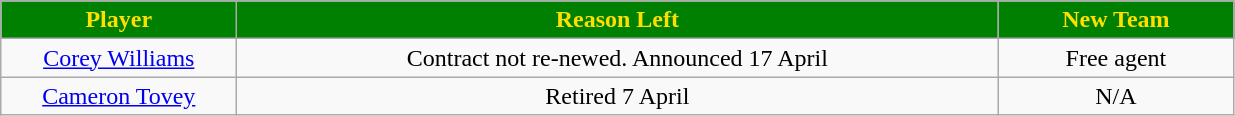<table class="wikitable sortable sortable">
<tr>
<th style="background:green; color:#ffdf00; width:150px;">Player</th>
<th style="background:green; color:#ffdf00; width:500px;">Reason Left</th>
<th style="background:green; color:#ffdf00; width:150px;">New Team</th>
</tr>
<tr style="text-align: center">
<td><a href='#'>Corey Williams</a></td>
<td>Contract not re-newed. Announced 17 April</td>
<td>Free agent</td>
</tr>
<tr style="text-align: center;">
<td><a href='#'>Cameron Tovey</a></td>
<td>Retired 7 April</td>
<td>N/A</td>
</tr>
</table>
